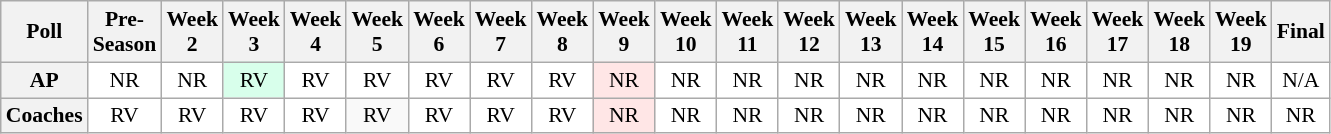<table class="wikitable" style="white-space:nowrap;font-size:90%">
<tr>
<th>Poll</th>
<th>Pre-<br>Season</th>
<th>Week<br>2</th>
<th>Week<br>3</th>
<th>Week<br>4</th>
<th>Week<br>5</th>
<th>Week<br>6</th>
<th>Week<br>7</th>
<th>Week<br>8</th>
<th>Week<br>9</th>
<th>Week<br>10</th>
<th>Week<br>11</th>
<th>Week<br>12</th>
<th>Week<br>13</th>
<th>Week<br>14</th>
<th>Week<br>15</th>
<th>Week<br>16</th>
<th>Week<br>17</th>
<th>Week<br>18</th>
<th>Week<br>19</th>
<th>Final</th>
</tr>
<tr style="text-align:center;">
<th>AP</th>
<td style="background:#FFF;">NR</td>
<td style="background:#FFF;">NR</td>
<td style="background:#D8FFEB;">RV</td>
<td style="background:#FFF;">RV</td>
<td style="background:#FFF;">RV</td>
<td style="background:#FFF;">RV</td>
<td style="background:#FFF;">RV</td>
<td style="background:#FFF;">RV</td>
<td style="background:#FFE6E6;">NR</td>
<td style="background:#FFF;">NR</td>
<td style="background:#FFF;">NR</td>
<td style="background:#FFF;">NR</td>
<td style="background:#FFF;">NR</td>
<td style="background:#FFF;">NR</td>
<td style="background:#FFF;">NR</td>
<td style="background:#FFF;">NR</td>
<td style="background:#FFF;">NR</td>
<td style="background:#FFF;">NR</td>
<td style="background:#FFF;">NR</td>
<td style="background:#FFF;">N/A</td>
</tr>
<tr style="text-align:center;">
<th>Coaches</th>
<td style="background:#FFF;">RV</td>
<td style="background:#FFF;">RV</td>
<td style="background:#FFF;">RV</td>
<td style="background:#FFF;">RV</td>
<td style="background:#FFR;">RV</td>
<td style="background:#FFF;">RV</td>
<td style="background:#FFF;">RV</td>
<td style="background:#FFF;">RV</td>
<td style="background:#FFE6E6;">NR</td>
<td style="background:#FFF;">NR</td>
<td style="background:#FFF;">NR</td>
<td style="background:#FFF;">NR</td>
<td style="background:#FFF;">NR</td>
<td style="background:#FFF;">NR</td>
<td style="background:#FFF;">NR</td>
<td style="background:#FFF;">NR</td>
<td style="background:#FFF;">NR</td>
<td style="background:#FFF;">NR</td>
<td style="background:#FFF;">NR</td>
<td style="background:#FFF;">NR</td>
</tr>
</table>
